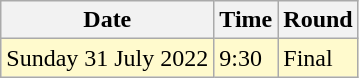<table class="wikitable">
<tr>
<th>Date</th>
<th>Time</th>
<th>Round</th>
</tr>
<tr>
<td style=background:lemonchiffon>Sunday 31 July 2022</td>
<td style=background:lemonchiffon>9:30</td>
<td style=background:lemonchiffon>Final</td>
</tr>
</table>
